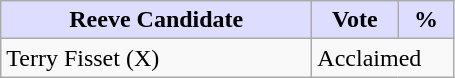<table class="wikitable">
<tr>
<th style="background:#ddf; width:200px;">Reeve Candidate</th>
<th style="background:#ddf; width:50px;">Vote</th>
<th style="background:#ddf; width:30px;">%</th>
</tr>
<tr>
<td>Terry Fisset (X)</td>
<td colspan="2">Acclaimed</td>
</tr>
</table>
